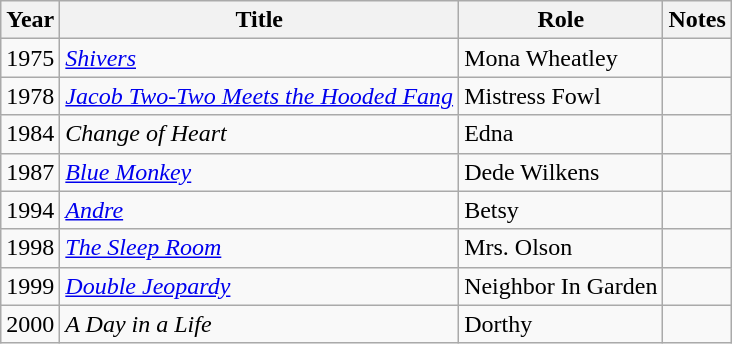<table class="wikitable sortable">
<tr>
<th>Year</th>
<th>Title</th>
<th>Role</th>
<th class="unsortable">Notes</th>
</tr>
<tr>
<td>1975</td>
<td><a href='#'><em>Shivers</em></a></td>
<td>Mona Wheatley</td>
<td></td>
</tr>
<tr>
<td>1978</td>
<td><a href='#'><em>Jacob Two-Two Meets the Hooded Fang</em></a></td>
<td>Mistress Fowl</td>
<td></td>
</tr>
<tr>
<td>1984</td>
<td><em>Change of Heart</em></td>
<td>Edna</td>
<td></td>
</tr>
<tr>
<td>1987</td>
<td><a href='#'><em>Blue Monkey</em></a></td>
<td>Dede Wilkens</td>
<td></td>
</tr>
<tr>
<td>1994</td>
<td><a href='#'><em>Andre</em></a></td>
<td>Betsy</td>
<td></td>
</tr>
<tr>
<td>1998</td>
<td data-sort-value="Sleep Room, The"><em><a href='#'>The Sleep Room</a></em></td>
<td>Mrs. Olson</td>
<td></td>
</tr>
<tr>
<td>1999</td>
<td><a href='#'><em>Double Jeopardy</em></a></td>
<td>Neighbor In Garden</td>
<td></td>
</tr>
<tr>
<td>2000</td>
<td data-sort-value="Day in a Life, A"><em>A Day in a Life</em></td>
<td>Dorthy</td>
<td></td>
</tr>
</table>
